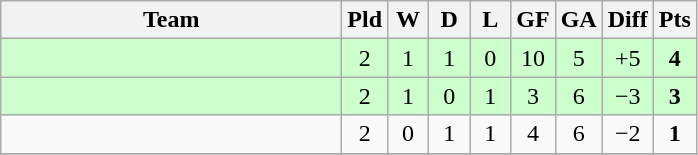<table class="wikitable" style="text-align: center;">
<tr>
<th width=220>Team</th>
<th width=20>Pld</th>
<th width=20>W</th>
<th width=20>D</th>
<th width=20>L</th>
<th width=20>GF</th>
<th width=20>GA</th>
<th width=20>Diff</th>
<th width=20>Pts</th>
</tr>
<tr bgcolor=ccffcc>
<td align="left"></td>
<td>2</td>
<td>1</td>
<td>1</td>
<td>0</td>
<td>10</td>
<td>5</td>
<td>+5</td>
<td><strong>4</strong></td>
</tr>
<tr bgcolor=ccffcc>
<td align="left"></td>
<td>2</td>
<td>1</td>
<td>0</td>
<td>1</td>
<td>3</td>
<td>6</td>
<td>−3</td>
<td><strong>3</strong></td>
</tr>
<tr>
<td align="left"></td>
<td>2</td>
<td>0</td>
<td>1</td>
<td>1</td>
<td>4</td>
<td>6</td>
<td>−2</td>
<td><strong>1</strong></td>
</tr>
<tr>
</tr>
</table>
